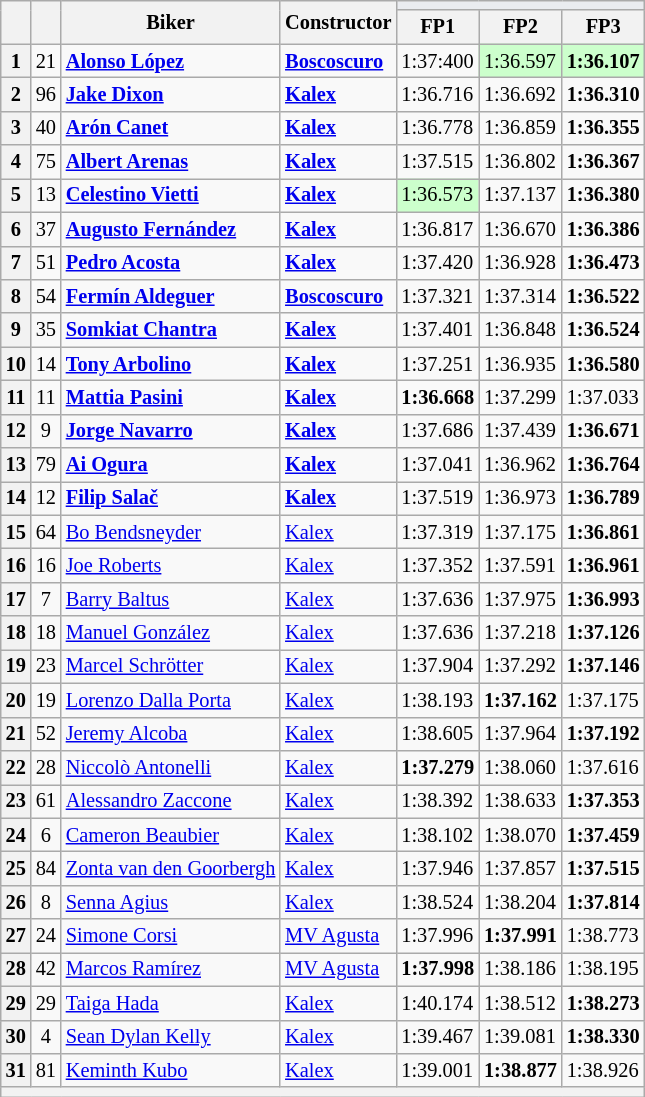<table class="wikitable sortable" style="font-size: 85%;">
<tr>
<th rowspan="2"></th>
<th rowspan="2"></th>
<th rowspan="2">Biker</th>
<th rowspan="2">Constructor</th>
<th colspan="3" style="background:#eaecf0; text-align:center;"></th>
</tr>
<tr>
<th scope="col">FP1</th>
<th scope="col">FP2</th>
<th scope="col">FP3</th>
</tr>
<tr>
<th scope="row">1</th>
<td align="center">21</td>
<td><strong> <a href='#'>Alonso López</a></strong></td>
<td><strong><a href='#'>Boscoscuro</a></strong></td>
<td>1:37:400</td>
<td style="background:#ccffcc;">1:36.597</td>
<td style="background:#ccffcc;"><strong>1:36.107</strong></td>
</tr>
<tr>
<th scope="row">2</th>
<td align="center">96</td>
<td><strong></strong> <strong><a href='#'>Jake Dixon</a></strong></td>
<td><strong><a href='#'>Kalex</a></strong></td>
<td>1:36.716</td>
<td>1:36.692</td>
<td><strong>1:36.310</strong></td>
</tr>
<tr>
<th scope="row">3</th>
<td align="center">40</td>
<td><strong> <a href='#'>Arón Canet</a></strong></td>
<td><strong><a href='#'>Kalex</a></strong></td>
<td>1:36.778</td>
<td>1:36.859</td>
<td><strong>1:36.355</strong></td>
</tr>
<tr>
<th scope="row">4</th>
<td align="center">75</td>
<td><strong> <a href='#'>Albert Arenas</a></strong></td>
<td><strong><a href='#'>Kalex</a></strong></td>
<td>1:37.515</td>
<td>1:36.802</td>
<td><strong>1:36.367</strong></td>
</tr>
<tr>
<th scope="row">5</th>
<td align="center">13</td>
<td><strong></strong> <strong><a href='#'>Celestino Vietti</a></strong></td>
<td><strong><a href='#'>Kalex</a></strong></td>
<td style="background:#ccffcc;">1:36.573</td>
<td>1:37.137</td>
<td><strong>1:36.380</strong></td>
</tr>
<tr>
<th scope="row">6</th>
<td align="center">37</td>
<td><strong> <a href='#'>Augusto Fernández</a></strong></td>
<td><strong><a href='#'>Kalex</a></strong></td>
<td>1:36.817</td>
<td>1:36.670</td>
<td><strong>1:36.386</strong></td>
</tr>
<tr>
<th scope="row">7</th>
<td align="center">51</td>
<td><strong> <a href='#'>Pedro Acosta</a></strong></td>
<td><strong><a href='#'>Kalex</a></strong></td>
<td>1:37.420</td>
<td>1:36.928</td>
<td><strong>1:36.473</strong></td>
</tr>
<tr>
<th scope="row">8</th>
<td align="center">54</td>
<td><strong> <a href='#'>Fermín Aldeguer</a></strong></td>
<td><strong><a href='#'>Boscoscuro</a></strong></td>
<td>1:37.321</td>
<td>1:37.314</td>
<td><strong>1:36.522</strong></td>
</tr>
<tr>
<th scope="row">9</th>
<td align="center">35</td>
<td><strong></strong> <strong><a href='#'>Somkiat Chantra</a></strong></td>
<td><strong><a href='#'>Kalex</a></strong></td>
<td>1:37.401</td>
<td>1:36.848</td>
<td><strong>1:36.524</strong></td>
</tr>
<tr>
<th scope="row">10</th>
<td align="center">14</td>
<td><strong></strong> <strong><a href='#'>Tony Arbolino</a></strong></td>
<td><strong><a href='#'>Kalex</a></strong></td>
<td>1:37.251</td>
<td>1:36.935</td>
<td><strong>1:36.580</strong></td>
</tr>
<tr>
<th scope="row">11</th>
<td align="center">11</td>
<td> <strong><a href='#'>Mattia Pasini</a></strong></td>
<td><strong><a href='#'>Kalex</a></strong></td>
<td><strong>1:36.668</strong></td>
<td>1:37.299</td>
<td>1:37.033</td>
</tr>
<tr>
<th scope="row">12</th>
<td align="center">9</td>
<td> <strong><a href='#'>Jorge Navarro</a></strong></td>
<td><strong><a href='#'>Kalex</a></strong></td>
<td>1:37.686</td>
<td>1:37.439</td>
<td><strong>1:36.671</strong></td>
</tr>
<tr>
<th scope="row">13</th>
<td align="center">79</td>
<td> <strong><a href='#'>Ai Ogura</a></strong></td>
<td><strong><a href='#'>Kalex</a></strong></td>
<td>1:37.041</td>
<td>1:36.962</td>
<td><strong>1:36.764</strong></td>
</tr>
<tr>
<th scope="row">14</th>
<td align="center">12</td>
<td> <strong><a href='#'>Filip Salač</a></strong></td>
<td><strong><a href='#'>Kalex</a></strong></td>
<td>1:37.519</td>
<td>1:36.973</td>
<td><strong>1:36.789</strong></td>
</tr>
<tr>
<th scope="row">15</th>
<td align="center">64</td>
<td> <a href='#'>Bo Bendsneyder</a></td>
<td><a href='#'>Kalex</a></td>
<td>1:37.319</td>
<td>1:37.175</td>
<td><strong>1:36.861</strong></td>
</tr>
<tr>
<th scope="row">16</th>
<td align="center">16</td>
<td> <a href='#'>Joe Roberts</a></td>
<td><a href='#'>Kalex</a></td>
<td>1:37.352</td>
<td>1:37.591</td>
<td><strong>1:36.961</strong></td>
</tr>
<tr>
<th scope="row">17</th>
<td align="center">7</td>
<td> <a href='#'>Barry Baltus</a></td>
<td><a href='#'>Kalex</a></td>
<td>1:37.636</td>
<td>1:37.975</td>
<td><strong>1:36.993</strong></td>
</tr>
<tr>
<th scope="row">18</th>
<td align="center">18</td>
<td> <a href='#'>Manuel González</a></td>
<td><a href='#'>Kalex</a></td>
<td>1:37.636</td>
<td>1:37.218</td>
<td><strong>1:37.126</strong></td>
</tr>
<tr>
<th scope="row">19</th>
<td align="center">23</td>
<td> <a href='#'>Marcel Schrötter</a></td>
<td><a href='#'>Kalex</a></td>
<td>1:37.904</td>
<td>1:37.292</td>
<td><strong>1:37.146</strong></td>
</tr>
<tr>
<th scope="row">20</th>
<td align="center">19</td>
<td> <a href='#'>Lorenzo Dalla Porta</a></td>
<td><a href='#'>Kalex</a></td>
<td>1:38.193</td>
<td><strong>1:37.162</strong></td>
<td>1:37.175</td>
</tr>
<tr>
<th scope="row">21</th>
<td align="center">52</td>
<td> <a href='#'>Jeremy Alcoba</a></td>
<td><a href='#'>Kalex</a></td>
<td>1:38.605</td>
<td>1:37.964</td>
<td><strong>1:37.192</strong></td>
</tr>
<tr>
<th scope="row">22</th>
<td align="center">28</td>
<td> <a href='#'>Niccolò Antonelli</a></td>
<td><a href='#'>Kalex</a></td>
<td><strong>1:37.279</strong></td>
<td>1:38.060</td>
<td>1:37.616</td>
</tr>
<tr>
<th scope="row">23</th>
<td align="center">61</td>
<td> <a href='#'>Alessandro Zaccone</a></td>
<td><a href='#'>Kalex</a></td>
<td>1:38.392</td>
<td>1:38.633</td>
<td><strong>1:37.353</strong></td>
</tr>
<tr>
<th scope="row">24</th>
<td align="center">6</td>
<td> <a href='#'>Cameron Beaubier</a></td>
<td><a href='#'>Kalex</a></td>
<td>1:38.102</td>
<td>1:38.070</td>
<td><strong>1:37.459</strong></td>
</tr>
<tr>
<th scope="row">25</th>
<td align="center">84</td>
<td> <a href='#'>Zonta van den Goorbergh</a></td>
<td><a href='#'>Kalex</a></td>
<td>1:37.946</td>
<td>1:37.857</td>
<td><strong>1:37.515</strong></td>
</tr>
<tr>
<th scope="row">26</th>
<td align="center">8</td>
<td> <a href='#'>Senna Agius</a></td>
<td><a href='#'>Kalex</a></td>
<td>1:38.524</td>
<td>1:38.204</td>
<td><strong>1:37.814</strong></td>
</tr>
<tr>
<th scope="row">27</th>
<td align="center">24</td>
<td> <a href='#'>Simone Corsi</a></td>
<td><a href='#'>MV Agusta</a></td>
<td>1:37.996</td>
<td><strong>1:37.991</strong></td>
<td>1:38.773</td>
</tr>
<tr>
<th scope="row">28</th>
<td align="center">42</td>
<td> <a href='#'>Marcos Ramírez</a></td>
<td><a href='#'>MV Agusta</a></td>
<td><strong>1:37.998</strong></td>
<td>1:38.186</td>
<td>1:38.195</td>
</tr>
<tr>
<th scope="row">29</th>
<td align="center">29</td>
<td> <a href='#'>Taiga Hada</a></td>
<td><a href='#'>Kalex</a></td>
<td>1:40.174</td>
<td>1:38.512</td>
<td><strong>1:38.273</strong></td>
</tr>
<tr>
<th scope="row">30</th>
<td align="center">4</td>
<td> <a href='#'>Sean Dylan Kelly</a></td>
<td><a href='#'>Kalex</a></td>
<td>1:39.467</td>
<td>1:39.081</td>
<td><strong>1:38.330</strong></td>
</tr>
<tr>
<th scope="row">31</th>
<td align="center">81</td>
<td> <a href='#'>Keminth Kubo</a></td>
<td><a href='#'>Kalex</a></td>
<td>1:39.001</td>
<td><strong>1:38.877</strong></td>
<td>1:38.926</td>
</tr>
<tr>
<th colspan="7"></th>
</tr>
</table>
